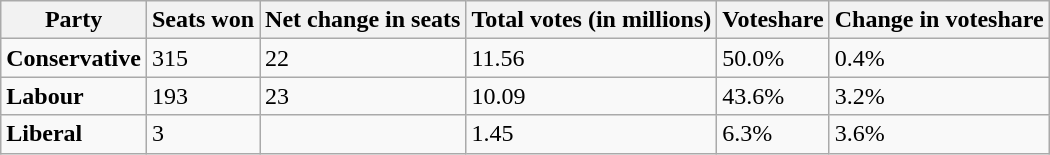<table class="wikitable">
<tr>
<th>Party</th>
<th>Seats won</th>
<th>Net change in seats</th>
<th>Total votes (in millions)</th>
<th>Voteshare</th>
<th>Change in voteshare</th>
</tr>
<tr>
<td><strong>Conservative</strong></td>
<td>315</td>
<td>22</td>
<td>11.56</td>
<td>50.0%</td>
<td>0.4%</td>
</tr>
<tr>
<td><strong>Labour</strong></td>
<td>193</td>
<td>23</td>
<td>10.09</td>
<td>43.6%</td>
<td>3.2%</td>
</tr>
<tr>
<td><strong>Liberal</strong></td>
<td>3</td>
<td></td>
<td>1.45</td>
<td>6.3%</td>
<td>3.6%</td>
</tr>
</table>
